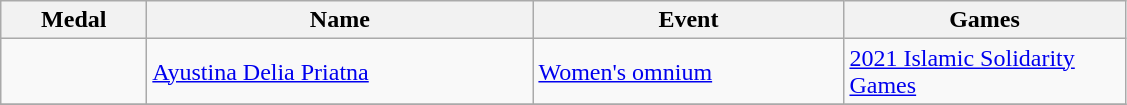<table class="wikitable sortable" style="font-size:100%">
<tr>
<th width="90">Medal</th>
<th width="250">Name</th>
<th width="200">Event</th>
<th width="180">Games</th>
</tr>
<tr>
<td></td>
<td><a href='#'>Ayustina Delia Priatna</a></td>
<td><a href='#'>Women's omnium</a></td>
<td><a href='#'>2021 Islamic Solidarity Games</a></td>
</tr>
<tr>
</tr>
</table>
